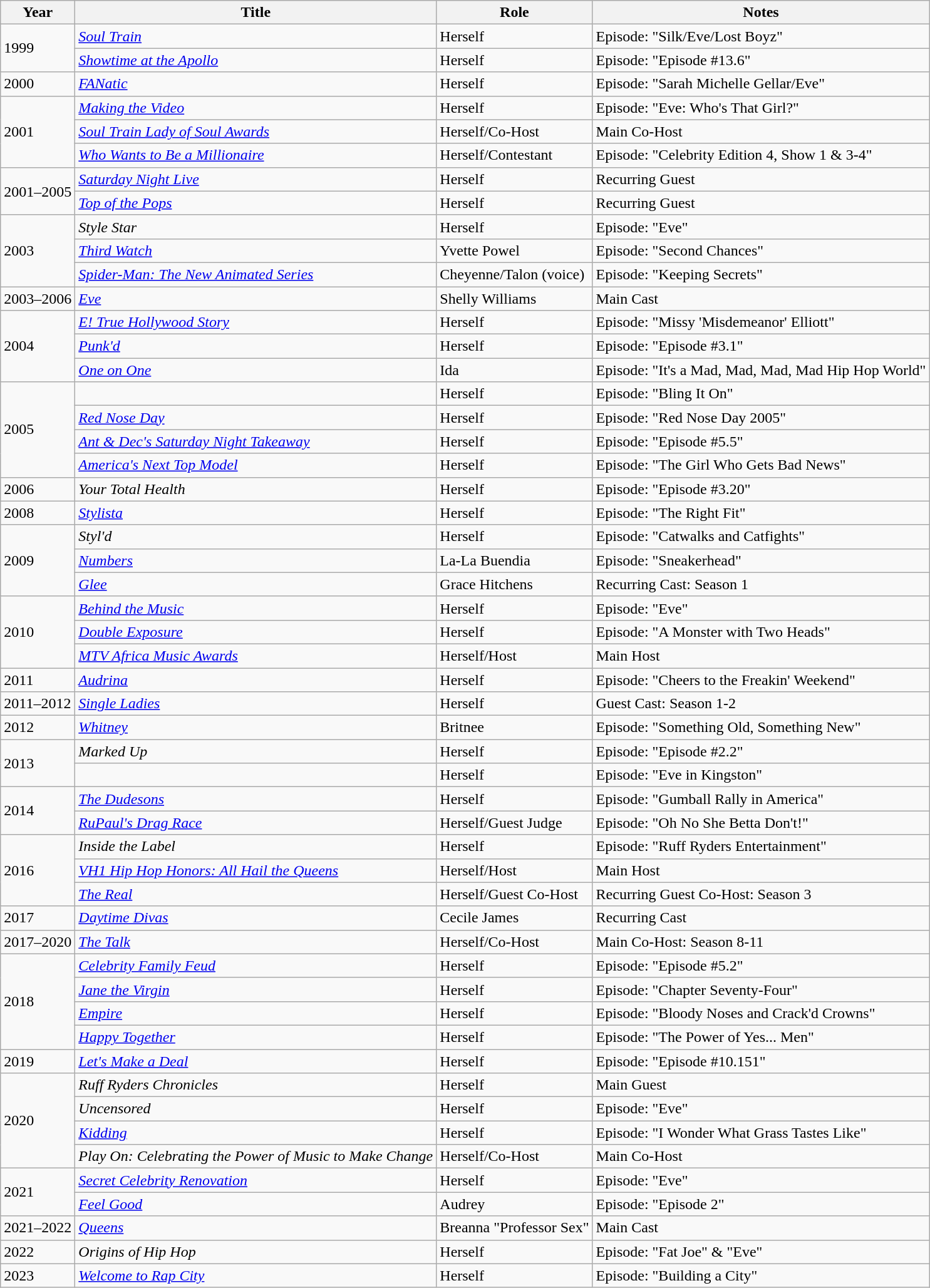<table class="wikitable sortable">
<tr>
<th>Year</th>
<th>Title</th>
<th>Role</th>
<th>Notes</th>
</tr>
<tr>
<td rowspan="2">1999</td>
<td><em><a href='#'>Soul Train</a></em></td>
<td>Herself</td>
<td>Episode: "Silk/Eve/Lost Boyz"</td>
</tr>
<tr>
<td><em><a href='#'>Showtime at the Apollo</a></em></td>
<td>Herself</td>
<td>Episode: "Episode #13.6"</td>
</tr>
<tr>
<td>2000</td>
<td><em><a href='#'>FANatic</a></em></td>
<td>Herself</td>
<td>Episode: "Sarah Michelle Gellar/Eve"</td>
</tr>
<tr>
<td rowspan="3">2001</td>
<td><em><a href='#'>Making the Video</a></em></td>
<td>Herself</td>
<td>Episode: "Eve: Who's That Girl?"</td>
</tr>
<tr>
<td><em><a href='#'>Soul Train Lady of Soul Awards</a></em></td>
<td>Herself/Co-Host</td>
<td>Main Co-Host</td>
</tr>
<tr>
<td><em><a href='#'>Who Wants to Be a Millionaire</a></em></td>
<td>Herself/Contestant</td>
<td>Episode: "Celebrity Edition 4, Show 1 & 3-4"</td>
</tr>
<tr>
<td rowspan="2">2001–2005</td>
<td><em><a href='#'>Saturday Night Live</a></em></td>
<td>Herself</td>
<td>Recurring Guest</td>
</tr>
<tr>
<td><em><a href='#'>Top of the Pops</a></em></td>
<td>Herself</td>
<td>Recurring Guest</td>
</tr>
<tr>
<td rowspan="3">2003</td>
<td><em>Style Star</em></td>
<td>Herself</td>
<td>Episode: "Eve"</td>
</tr>
<tr>
<td><em><a href='#'>Third Watch</a></em></td>
<td>Yvette Powel</td>
<td>Episode: "Second Chances"</td>
</tr>
<tr>
<td><em><a href='#'>Spider-Man: The New Animated Series</a></em></td>
<td>Cheyenne/Talon (voice)</td>
<td>Episode: "Keeping Secrets"</td>
</tr>
<tr>
<td>2003–2006</td>
<td><em><a href='#'>Eve</a></em></td>
<td>Shelly Williams</td>
<td>Main Cast</td>
</tr>
<tr>
<td rowspan="3">2004</td>
<td><em><a href='#'>E! True Hollywood Story</a></em></td>
<td>Herself</td>
<td>Episode: "Missy 'Misdemeanor' Elliott"</td>
</tr>
<tr>
<td><em><a href='#'>Punk'd</a></em></td>
<td>Herself</td>
<td>Episode: "Episode #3.1"</td>
</tr>
<tr>
<td><em><a href='#'>One on One</a></em></td>
<td>Ida</td>
<td>Episode: "It's a Mad, Mad, Mad, Mad Hip Hop World"</td>
</tr>
<tr>
<td rowspan="4">2005</td>
<td><em></em></td>
<td>Herself</td>
<td>Episode: "Bling It On"</td>
</tr>
<tr>
<td><em><a href='#'>Red Nose Day</a></em></td>
<td>Herself</td>
<td>Episode: "Red Nose Day 2005"</td>
</tr>
<tr>
<td><em><a href='#'>Ant & Dec's Saturday Night Takeaway</a></em></td>
<td>Herself</td>
<td>Episode: "Episode #5.5"</td>
</tr>
<tr>
<td><em><a href='#'>America's Next Top Model</a></em></td>
<td>Herself</td>
<td>Episode: "The Girl Who Gets Bad News"</td>
</tr>
<tr>
<td>2006</td>
<td><em>Your Total Health</em></td>
<td>Herself</td>
<td>Episode: "Episode #3.20"</td>
</tr>
<tr>
<td>2008</td>
<td><em><a href='#'>Stylista</a></em></td>
<td>Herself</td>
<td>Episode: "The Right Fit"</td>
</tr>
<tr>
<td rowspan="3">2009</td>
<td><em>Styl'd</em></td>
<td>Herself</td>
<td>Episode: "Catwalks and Catfights"</td>
</tr>
<tr>
<td><em><a href='#'>Numbers</a></em></td>
<td>La-La Buendia</td>
<td>Episode: "Sneakerhead"</td>
</tr>
<tr>
<td><em><a href='#'>Glee</a></em></td>
<td>Grace Hitchens</td>
<td>Recurring Cast: Season 1</td>
</tr>
<tr>
<td rowspan="3">2010</td>
<td><em><a href='#'>Behind the Music</a></em></td>
<td>Herself</td>
<td>Episode: "Eve"</td>
</tr>
<tr>
<td><em><a href='#'>Double Exposure</a></em></td>
<td>Herself</td>
<td>Episode: "A Monster with Two Heads"</td>
</tr>
<tr>
<td><em><a href='#'>MTV Africa Music Awards</a></em></td>
<td>Herself/Host</td>
<td>Main Host</td>
</tr>
<tr>
<td>2011</td>
<td><em><a href='#'>Audrina</a></em></td>
<td>Herself</td>
<td>Episode: "Cheers to the Freakin' Weekend"</td>
</tr>
<tr>
<td>2011–2012</td>
<td><em><a href='#'>Single Ladies</a></em></td>
<td>Herself</td>
<td>Guest Cast: Season 1-2</td>
</tr>
<tr>
<td>2012</td>
<td><em><a href='#'>Whitney</a></em></td>
<td>Britnee</td>
<td>Episode: "Something Old, Something New"</td>
</tr>
<tr>
<td rowspan="2">2013</td>
<td><em>Marked Up</em></td>
<td>Herself</td>
<td>Episode: "Episode #2.2"</td>
</tr>
<tr>
<td><em></em></td>
<td>Herself</td>
<td>Episode: "Eve in Kingston"</td>
</tr>
<tr>
<td rowspan="2">2014</td>
<td><em><a href='#'>The Dudesons</a></em></td>
<td>Herself</td>
<td>Episode: "Gumball Rally in America"</td>
</tr>
<tr>
<td><em><a href='#'>RuPaul's Drag Race</a></em></td>
<td>Herself/Guest Judge</td>
<td>Episode: "Oh No She Betta Don't!"</td>
</tr>
<tr>
<td rowspan="3">2016</td>
<td><em>Inside the Label</em></td>
<td>Herself</td>
<td>Episode: "Ruff Ryders Entertainment"</td>
</tr>
<tr>
<td><em><a href='#'>VH1 Hip Hop Honors: All Hail the Queens</a></em></td>
<td>Herself/Host</td>
<td>Main Host</td>
</tr>
<tr>
<td><em><a href='#'>The Real</a></em></td>
<td>Herself/Guest Co-Host</td>
<td>Recurring Guest Co-Host: Season 3</td>
</tr>
<tr>
<td>2017</td>
<td><em><a href='#'>Daytime Divas</a></em></td>
<td>Cecile James</td>
<td>Recurring Cast</td>
</tr>
<tr>
<td>2017–2020</td>
<td><em><a href='#'>The Talk</a></em></td>
<td>Herself/Co-Host</td>
<td>Main Co-Host: Season 8-11</td>
</tr>
<tr>
<td rowspan="4">2018</td>
<td><em><a href='#'>Celebrity Family Feud</a></em></td>
<td>Herself</td>
<td>Episode: "Episode #5.2"</td>
</tr>
<tr>
<td><em><a href='#'>Jane the Virgin</a></em></td>
<td>Herself</td>
<td>Episode: "Chapter Seventy-Four"</td>
</tr>
<tr>
<td><em><a href='#'>Empire</a></em></td>
<td>Herself</td>
<td>Episode: "Bloody Noses and Crack'd Crowns"</td>
</tr>
<tr>
<td><em><a href='#'>Happy Together</a></em></td>
<td>Herself</td>
<td>Episode: "The Power of Yes... Men"</td>
</tr>
<tr>
<td>2019</td>
<td><em><a href='#'>Let's Make a Deal</a></em></td>
<td>Herself</td>
<td>Episode: "Episode #10.151"</td>
</tr>
<tr>
<td rowspan="4">2020</td>
<td><em>Ruff Ryders Chronicles</em></td>
<td>Herself</td>
<td>Main Guest</td>
</tr>
<tr>
<td><em>Uncensored</em></td>
<td>Herself</td>
<td>Episode: "Eve"</td>
</tr>
<tr>
<td><em><a href='#'>Kidding</a></em></td>
<td>Herself</td>
<td>Episode: "I Wonder What Grass Tastes Like"</td>
</tr>
<tr>
<td><em>Play On: Celebrating the Power of Music to Make Change</em></td>
<td>Herself/Co-Host</td>
<td>Main Co-Host</td>
</tr>
<tr>
<td rowspan="2">2021</td>
<td><em><a href='#'>Secret Celebrity Renovation</a></em></td>
<td>Herself</td>
<td>Episode: "Eve"</td>
</tr>
<tr>
<td><em><a href='#'>Feel Good</a></em></td>
<td>Audrey</td>
<td>Episode: "Episode 2"</td>
</tr>
<tr>
<td>2021–2022</td>
<td><em><a href='#'>Queens</a></em></td>
<td>Breanna "Professor Sex"</td>
<td>Main Cast</td>
</tr>
<tr>
<td>2022</td>
<td><em>Origins of Hip Hop</em></td>
<td>Herself</td>
<td>Episode: "Fat Joe" & "Eve"</td>
</tr>
<tr>
<td>2023</td>
<td><em><a href='#'>Welcome to Rap City</a></em></td>
<td>Herself</td>
<td>Episode: "Building a City"</td>
</tr>
</table>
